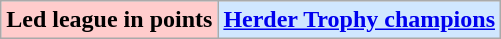<table class="wikitable">
<tr>
<td bgcolor="#FFCCCC"><strong>Led league in points</strong></td>
<td bgcolor="#D0E7FF"><strong><a href='#'>Herder Trophy champions</a></strong></td>
</tr>
</table>
